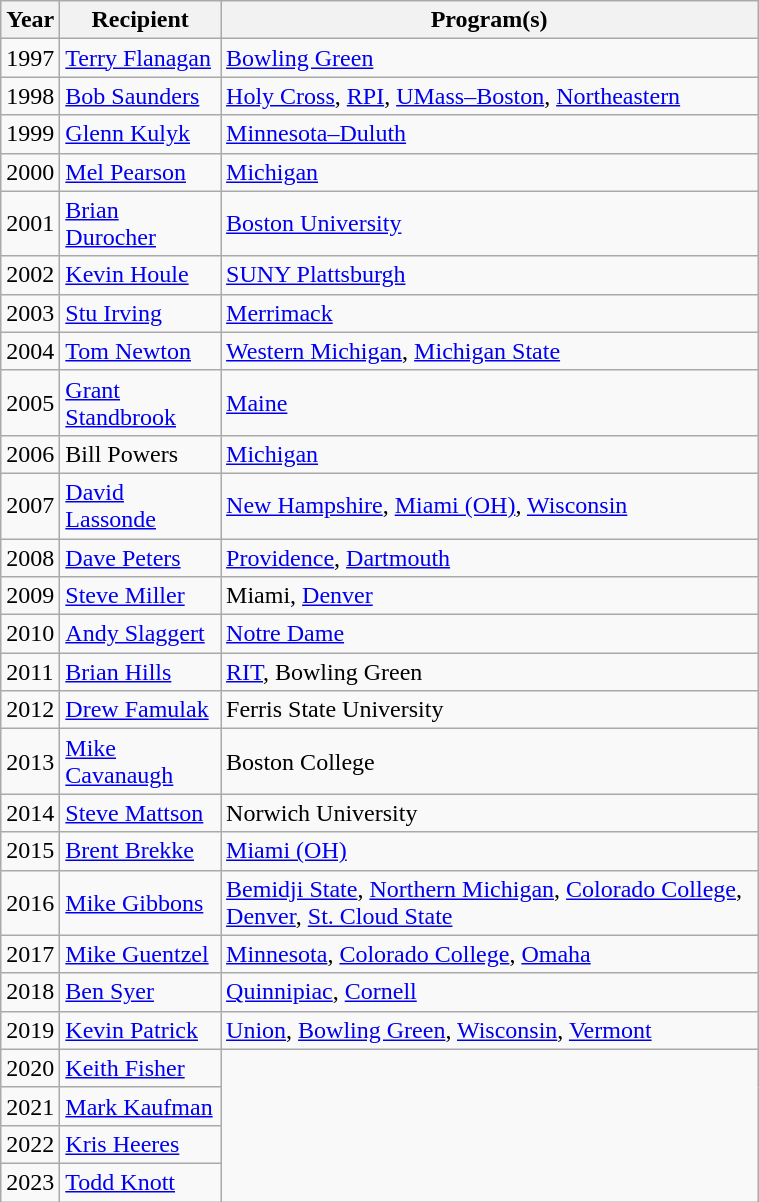<table class=wikitable width=40%>
<tr>
<th>Year</th>
<th>Recipient</th>
<th>Program(s)</th>
</tr>
<tr>
<td>1997</td>
<td><a href='#'>Terry Flanagan</a></td>
<td><a href='#'>Bowling Green</a></td>
</tr>
<tr>
<td>1998</td>
<td><a href='#'>Bob Saunders</a></td>
<td><a href='#'>Holy Cross</a>, <a href='#'>RPI</a>, <a href='#'>UMass–Boston</a>, <a href='#'>Northeastern</a></td>
</tr>
<tr>
<td>1999</td>
<td><a href='#'>Glenn Kulyk</a></td>
<td><a href='#'>Minnesota–Duluth</a></td>
</tr>
<tr>
<td>2000</td>
<td><a href='#'>Mel Pearson</a></td>
<td><a href='#'>Michigan</a></td>
</tr>
<tr>
<td>2001</td>
<td><a href='#'>Brian Durocher</a></td>
<td><a href='#'>Boston University</a></td>
</tr>
<tr>
<td>2002</td>
<td><a href='#'>Kevin Houle</a></td>
<td><a href='#'>SUNY Plattsburgh</a></td>
</tr>
<tr>
<td>2003</td>
<td><a href='#'>Stu Irving</a></td>
<td><a href='#'>Merrimack</a></td>
</tr>
<tr>
<td>2004</td>
<td><a href='#'>Tom Newton</a></td>
<td><a href='#'>Western Michigan</a>, <a href='#'>Michigan State</a></td>
</tr>
<tr>
<td>2005</td>
<td><a href='#'>Grant Standbrook</a></td>
<td><a href='#'>Maine</a></td>
</tr>
<tr>
<td>2006</td>
<td>Bill Powers</td>
<td><a href='#'>Michigan</a></td>
</tr>
<tr>
<td>2007</td>
<td><a href='#'>David Lassonde</a></td>
<td><a href='#'>New Hampshire</a>, <a href='#'>Miami (OH)</a>, <a href='#'>Wisconsin</a></td>
</tr>
<tr>
<td>2008</td>
<td><a href='#'>Dave Peters</a></td>
<td><a href='#'>Providence</a>, <a href='#'>Dartmouth</a></td>
</tr>
<tr>
<td>2009</td>
<td><a href='#'>Steve Miller</a></td>
<td>Miami, <a href='#'>Denver</a></td>
</tr>
<tr>
<td>2010</td>
<td><a href='#'>Andy Slaggert</a></td>
<td><a href='#'>Notre Dame</a></td>
</tr>
<tr>
<td>2011</td>
<td><a href='#'>Brian Hills</a></td>
<td><a href='#'>RIT</a>, Bowling Green</td>
</tr>
<tr>
<td>2012</td>
<td><a href='#'>Drew Famulak</a></td>
<td>Ferris State University</td>
</tr>
<tr>
<td>2013</td>
<td><a href='#'>Mike Cavanaugh</a></td>
<td>Boston College</td>
</tr>
<tr>
<td>2014</td>
<td><a href='#'>Steve Mattson</a></td>
<td>Norwich University</td>
</tr>
<tr>
<td>2015</td>
<td><a href='#'>Brent Brekke</a></td>
<td><a href='#'>Miami (OH)</a></td>
</tr>
<tr>
<td>2016</td>
<td><a href='#'>Mike Gibbons</a></td>
<td><a href='#'>Bemidji State</a>, <a href='#'>Northern Michigan</a>, <a href='#'>Colorado College</a>, <a href='#'>Denver</a>, <a href='#'>St. Cloud State</a></td>
</tr>
<tr>
<td>2017</td>
<td><a href='#'>Mike Guentzel</a></td>
<td><a href='#'>Minnesota</a>, <a href='#'>Colorado College</a>, <a href='#'>Omaha</a></td>
</tr>
<tr>
<td>2018</td>
<td><a href='#'>Ben Syer</a></td>
<td><a href='#'>Quinnipiac</a>, <a href='#'>Cornell</a></td>
</tr>
<tr>
<td>2019</td>
<td><a href='#'>Kevin Patrick</a></td>
<td><a href='#'>Union</a>, <a href='#'>Bowling Green</a>, <a href='#'>Wisconsin</a>, <a href='#'>Vermont</a></td>
</tr>
<tr>
<td>2020</td>
<td><a href='#'>Keith Fisher</a></td>
</tr>
<tr>
<td>2021</td>
<td><a href='#'>Mark Kaufman</a></td>
</tr>
<tr>
<td>2022</td>
<td><a href='#'>Kris Heeres</a></td>
</tr>
<tr>
<td>2023</td>
<td><a href='#'>Todd Knott</a></td>
</tr>
</table>
